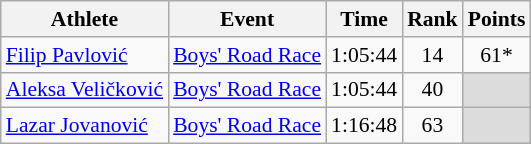<table class="wikitable" border="1" style="font-size:90%">
<tr>
<th>Athlete</th>
<th>Event</th>
<th>Time</th>
<th>Rank</th>
<th>Points</th>
</tr>
<tr>
<td><a href='#'>Filip Pavlović</a></td>
<td><a href='#'>Boys' Road Race</a></td>
<td align=center>1:05:44</td>
<td align=center>14</td>
<td align=center>61*</td>
</tr>
<tr>
<td><a href='#'>Aleksa Veličković</a></td>
<td><a href='#'>Boys' Road Race</a></td>
<td align=center>1:05:44</td>
<td align=center>40</td>
<td bgcolor=#DCDCDC></td>
</tr>
<tr>
<td><a href='#'>Lazar Jovanović</a></td>
<td><a href='#'>Boys' Road Race</a></td>
<td align=center>1:16:48</td>
<td align=center>63</td>
<td bgcolor=#DCDCDC></td>
</tr>
</table>
